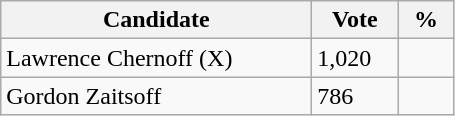<table class="wikitable">
<tr>
<th bgcolor="#DDDDFF" width="200px">Candidate</th>
<th bgcolor="#DDDDFF" width="50px">Vote</th>
<th bgcolor="#DDDDFF" width="30px">%</th>
</tr>
<tr>
<td>Lawrence Chernoff (X)</td>
<td>1,020</td>
<td></td>
</tr>
<tr>
<td>Gordon Zaitsoff</td>
<td>786</td>
<td></td>
</tr>
</table>
